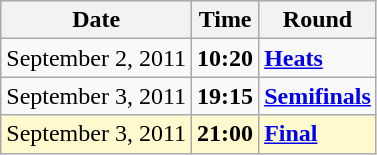<table class="wikitable">
<tr>
<th>Date</th>
<th>Time</th>
<th>Round</th>
</tr>
<tr>
<td>September 2, 2011</td>
<td><strong>10:20</strong></td>
<td><strong><a href='#'>Heats</a></strong></td>
</tr>
<tr>
<td>September 3, 2011</td>
<td><strong>19:15</strong></td>
<td><strong><a href='#'>Semifinals</a></strong></td>
</tr>
<tr style=background:lemonchiffon>
<td>September 3, 2011</td>
<td><strong>21:00</strong></td>
<td><strong><a href='#'>Final</a></strong></td>
</tr>
</table>
